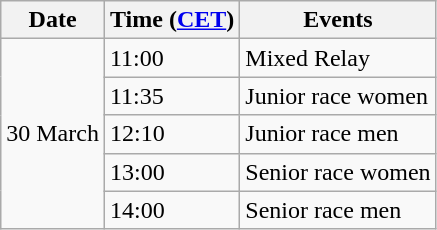<table class="wikitable">
<tr>
<th>Date</th>
<th>Time (<a href='#'>CET</a>)</th>
<th>Events</th>
</tr>
<tr>
<td rowspan=5>30 March</td>
<td>11:00</td>
<td>Mixed Relay</td>
</tr>
<tr>
<td>11:35</td>
<td>Junior race women</td>
</tr>
<tr>
<td>12:10</td>
<td>Junior race men</td>
</tr>
<tr>
<td>13:00</td>
<td>Senior race women</td>
</tr>
<tr>
<td>14:00</td>
<td>Senior race men</td>
</tr>
</table>
